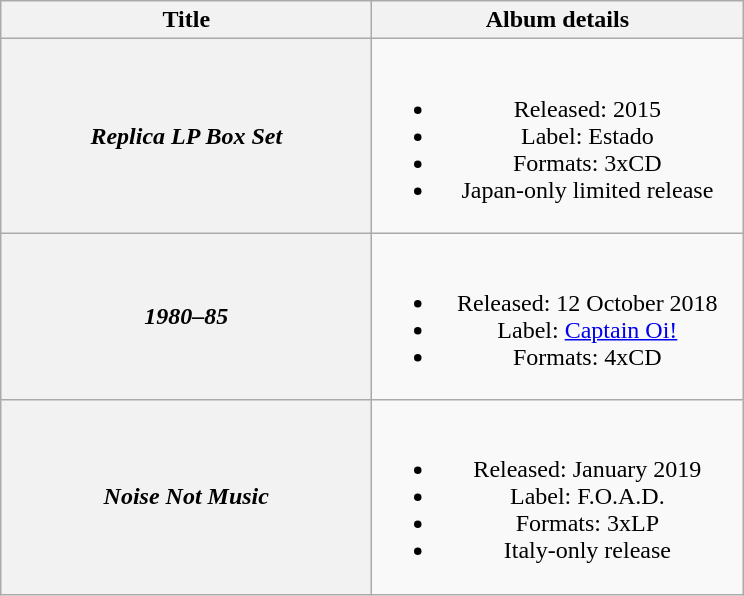<table class="wikitable plainrowheaders" style="text-align:center;">
<tr>
<th scope="col" style="width:15em;">Title</th>
<th scope="col" style="width:15em;">Album details</th>
</tr>
<tr>
<th scope="row"><em>Replica LP Box Set</em></th>
<td><br><ul><li>Released: 2015</li><li>Label: Estado</li><li>Formats: 3xCD</li><li>Japan-only limited release</li></ul></td>
</tr>
<tr>
<th scope="row"><em>1980–85</em></th>
<td><br><ul><li>Released: 12 October 2018</li><li>Label: <a href='#'>Captain Oi!</a></li><li>Formats: 4xCD</li></ul></td>
</tr>
<tr>
<th scope="row"><em>Noise Not Music</em></th>
<td><br><ul><li>Released: January 2019</li><li>Label: F.O.A.D.</li><li>Formats: 3xLP</li><li>Italy-only release</li></ul></td>
</tr>
</table>
